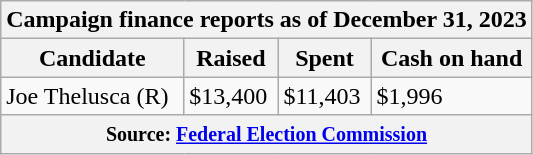<table class="wikitable sortable">
<tr>
<th colspan=4>Campaign finance reports as of December 31, 2023</th>
</tr>
<tr style="text-align:center;">
<th>Candidate</th>
<th>Raised</th>
<th>Spent</th>
<th>Cash on hand</th>
</tr>
<tr>
<td>Joe Thelusca (R)</td>
<td>$13,400</td>
<td>$11,403</td>
<td>$1,996</td>
</tr>
<tr>
<th colspan="4"><small>Source: <a href='#'>Federal Election Commission</a></small></th>
</tr>
</table>
